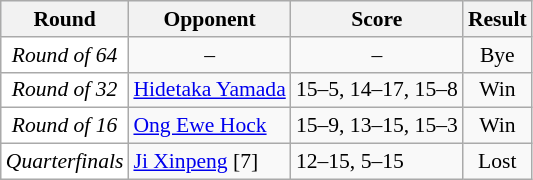<table class="wikitable" style="font-size: 90%; text-align: center">
<tr style="background: #F0F8FF">
<th>Round</th>
<th>Opponent</th>
<th>Score</th>
<th>Result</th>
</tr>
<tr>
<td style="text-align: center; background:white"><em>Round of 64</em></td>
<td align="center">–</td>
<td align="center">–</td>
<td align="center">Bye</td>
</tr>
<tr>
<td style="text-align: center; background:white"><em>Round of 32</em></td>
<td align="left"> <a href='#'>Hidetaka Yamada</a></td>
<td align="left">15–5, 14–17, 15–8</td>
<td align="center">Win</td>
</tr>
<tr>
<td style="text-align: center; background:white"><em>Round of 16</em></td>
<td align="left"> <a href='#'>Ong Ewe Hock</a></td>
<td align="left">15–9, 13–15, 15–3</td>
<td align="center">Win</td>
</tr>
<tr>
<td style="text-align: center; background:white"><em>Quarterfinals</em></td>
<td align="left"> <a href='#'>Ji Xinpeng</a> [7]</td>
<td align="left">12–15, 5–15</td>
<td align="center">Lost</td>
</tr>
</table>
